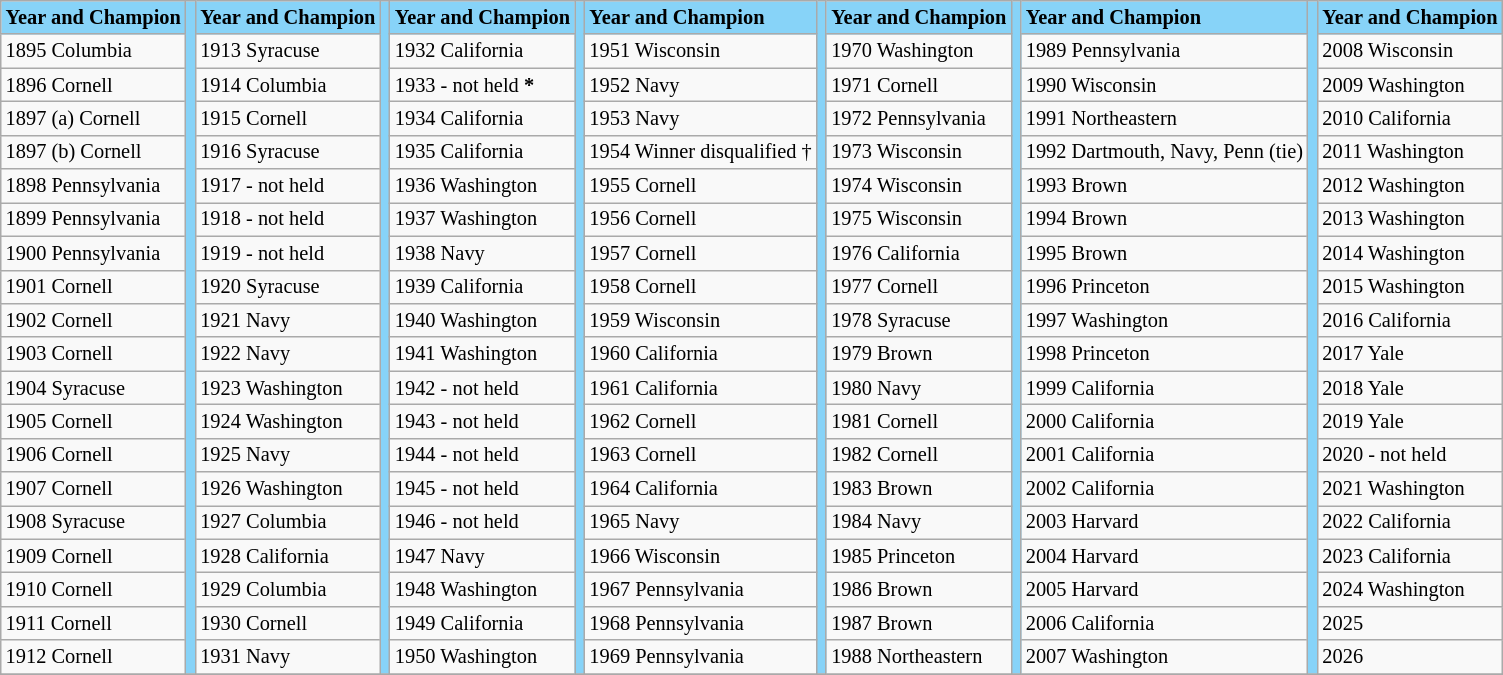<table class="wikitable" style="font-size:85%;">
<tr ! style="background-color: #87D3F8;">
<td><strong>Year and Champion</strong></td>
<td rowspan=20></td>
<td><strong>Year and Champion</strong></td>
<td rowspan=20></td>
<td><strong>Year and Champion</strong></td>
<td rowspan=20></td>
<td><strong>Year and Champion</strong></td>
<td rowspan=20></td>
<td><strong>Year and Champion</strong></td>
<td rowspan=20></td>
<td><strong>Year and Champion</strong></td>
<td rowspan=20></td>
<td><strong>Year and Champion</strong></td>
</tr>
<tr --->
<td>1895 Columbia</td>
<td>1913 Syracuse</td>
<td>1932 California</td>
<td>1951 Wisconsin</td>
<td>1970 Washington</td>
<td>1989 Pennsylvania</td>
<td>2008 Wisconsin</td>
</tr>
<tr --->
<td>1896 Cornell</td>
<td>1914 Columbia</td>
<td>1933 - not held <strong>*</strong></td>
<td>1952 Navy</td>
<td>1971 Cornell</td>
<td>1990 Wisconsin</td>
<td>2009 Washington</td>
</tr>
<tr --->
<td>1897 (a) Cornell</td>
<td>1915 Cornell</td>
<td>1934 California</td>
<td>1953 Navy</td>
<td>1972 Pennsylvania</td>
<td>1991 Northeastern</td>
<td>2010 California</td>
</tr>
<tr --->
<td>1897 (b) Cornell</td>
<td>1916 Syracuse</td>
<td>1935 California</td>
<td>1954 Winner disqualified †</td>
<td>1973 Wisconsin</td>
<td>1992 Dartmouth, Navy, Penn (tie)</td>
<td>2011 Washington</td>
</tr>
<tr --->
<td>1898 Pennsylvania</td>
<td>1917 - not held</td>
<td>1936 Washington</td>
<td>1955 Cornell</td>
<td>1974 Wisconsin</td>
<td>1993 Brown</td>
<td>2012 Washington</td>
</tr>
<tr --->
<td>1899 Pennsylvania</td>
<td>1918 - not held</td>
<td>1937 Washington</td>
<td>1956 Cornell</td>
<td>1975 Wisconsin</td>
<td>1994 Brown</td>
<td>2013 Washington</td>
</tr>
<tr --->
<td>1900 Pennsylvania</td>
<td>1919 - not held</td>
<td>1938 Navy</td>
<td>1957 Cornell</td>
<td>1976 California</td>
<td>1995 Brown</td>
<td>2014 Washington</td>
</tr>
<tr --->
<td>1901 Cornell</td>
<td>1920 Syracuse</td>
<td>1939 California</td>
<td>1958 Cornell</td>
<td>1977 Cornell</td>
<td>1996 Princeton</td>
<td>2015 Washington</td>
</tr>
<tr --->
<td>1902 Cornell</td>
<td>1921 Navy</td>
<td>1940 Washington</td>
<td>1959 Wisconsin</td>
<td>1978 Syracuse</td>
<td>1997 Washington</td>
<td>2016 California</td>
</tr>
<tr --->
<td>1903 Cornell</td>
<td>1922 Navy</td>
<td>1941 Washington</td>
<td>1960 California</td>
<td>1979 Brown</td>
<td>1998 Princeton</td>
<td>2017 Yale</td>
</tr>
<tr --->
<td>1904 Syracuse</td>
<td>1923 Washington</td>
<td>1942 - not held</td>
<td>1961 California</td>
<td>1980 Navy</td>
<td>1999 California</td>
<td>2018 Yale</td>
</tr>
<tr --->
<td>1905 Cornell</td>
<td>1924 Washington</td>
<td>1943 - not held</td>
<td>1962 Cornell</td>
<td>1981 Cornell</td>
<td>2000 California</td>
<td>2019 Yale</td>
</tr>
<tr --->
<td>1906 Cornell</td>
<td>1925 Navy</td>
<td>1944 - not held</td>
<td>1963 Cornell</td>
<td>1982 Cornell</td>
<td>2001 California</td>
<td>2020 - not held</td>
</tr>
<tr --->
<td>1907 Cornell</td>
<td>1926 Washington</td>
<td>1945 - not held</td>
<td>1964 California</td>
<td>1983 Brown</td>
<td>2002 California</td>
<td>2021 Washington</td>
</tr>
<tr --->
<td>1908 Syracuse</td>
<td>1927 Columbia</td>
<td>1946 - not held</td>
<td>1965 Navy</td>
<td>1984 Navy</td>
<td>2003 Harvard</td>
<td>2022 California</td>
</tr>
<tr --->
<td>1909 Cornell</td>
<td>1928 California</td>
<td>1947 Navy</td>
<td>1966 Wisconsin</td>
<td>1985 Princeton</td>
<td>2004 Harvard</td>
<td>2023 California</td>
</tr>
<tr --->
<td>1910 Cornell</td>
<td>1929 Columbia</td>
<td>1948 Washington</td>
<td>1967 Pennsylvania</td>
<td>1986 Brown</td>
<td>2005 Harvard</td>
<td>2024 Washington</td>
</tr>
<tr --->
<td>1911 Cornell</td>
<td>1930 Cornell</td>
<td>1949 California</td>
<td>1968 Pennsylvania</td>
<td>1987 Brown</td>
<td>2006 California</td>
<td>2025</td>
</tr>
<tr --->
<td>1912 Cornell</td>
<td>1931 Navy</td>
<td>1950 Washington</td>
<td>1969 Pennsylvania</td>
<td>1988 Northeastern</td>
<td>2007 Washington</td>
<td>2026</td>
</tr>
<tr --->
</tr>
</table>
